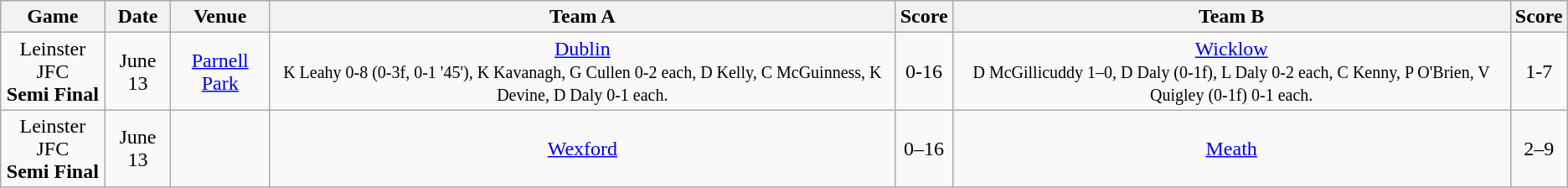<table class="wikitable">
<tr>
<th>Game</th>
<th>Date</th>
<th>Venue</th>
<th>Team A</th>
<th>Score</th>
<th>Team B</th>
<th>Score</th>
</tr>
<tr align="center">
<td>Leinster JFC<br><strong>Semi Final</strong></td>
<td>June 13</td>
<td><a href='#'>Parnell Park</a></td>
<td><a href='#'>Dublin</a> <br><small>K Leahy 0-8 (0-3f, 0-1 '45'), K Kavanagh, G Cullen 0-2 each, D Kelly, C McGuinness, K Devine, D Daly 0-1 each.</small></td>
<td>0-16</td>
<td><a href='#'>Wicklow</a> <br><small>D McGillicuddy 1–0, D Daly (0-1f), L Daly 0-2 each, C Kenny, P O'Brien, V Quigley (0-1f) 0-1 each.</small></td>
<td>1-7</td>
</tr>
<tr align="center">
<td>Leinster JFC<br><strong>Semi Final</strong></td>
<td>June 13</td>
<td></td>
<td><a href='#'>Wexford</a> <br><small></small></td>
<td>0–16</td>
<td><a href='#'>Meath</a> <br><small></small></td>
<td>2–9</td>
</tr>
</table>
